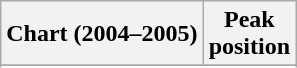<table class="wikitable sortable">
<tr>
<th align="left">Chart (2004–2005)</th>
<th align="center">Peak<br>position</th>
</tr>
<tr>
</tr>
<tr>
</tr>
</table>
